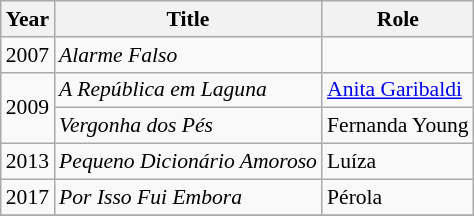<table class="wikitable" style="font-size: 90%;">
<tr>
<th>Year</th>
<th>Title</th>
<th>Role</th>
</tr>
<tr>
<td>2007</td>
<td><em>Alarme Falso</em></td>
<td></td>
</tr>
<tr>
<td rowspan="2">2009</td>
<td><em>A República em Laguna</em></td>
<td><a href='#'>Anita Garibaldi</a></td>
</tr>
<tr>
<td><em>Vergonha dos Pés</em></td>
<td>Fernanda Young</td>
</tr>
<tr>
<td>2013</td>
<td><em>Pequeno Dicionário Amoroso</em></td>
<td>Luíza</td>
</tr>
<tr>
<td>2017</td>
<td><em>Por Isso Fui Embora</em></td>
<td>Pérola</td>
</tr>
<tr>
</tr>
</table>
